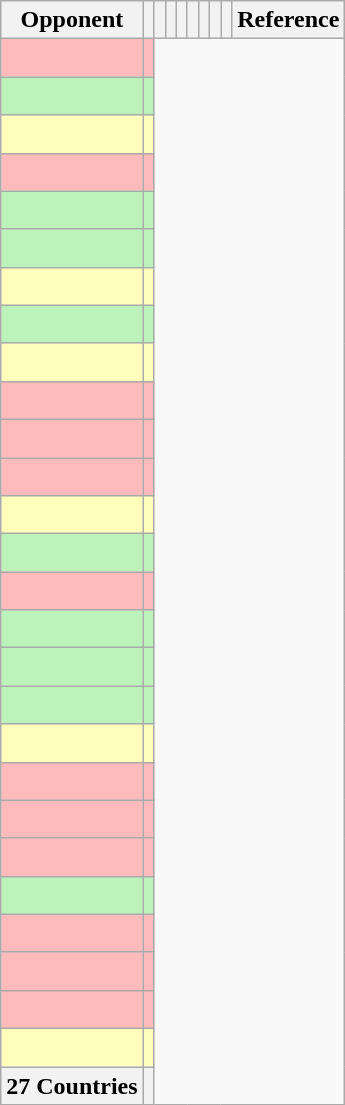<table class="sortable wikitable plainrowheaders" style="text-align:center">
<tr>
<th>Opponent</th>
<th></th>
<th></th>
<th></th>
<th></th>
<th></th>
<th></th>
<th></th>
<th></th>
<th>Reference</th>
</tr>
<tr bgcolor="#FFBBBB">
<td style="text-align:left;"><br></td>
<td></td>
</tr>
<tr bgcolor="#BBF3BB">
<td style="text-align:left;"><br></td>
<td></td>
</tr>
<tr bgcolor="#FFFFBB">
<td style="text-align:left;"><br></td>
<td></td>
</tr>
<tr bgcolor="#FFBBBB">
<td style="text-align:left;"><br></td>
<td></td>
</tr>
<tr bgcolor="#BBF3BB">
<td style="text-align:left;"><br></td>
<td></td>
</tr>
<tr bgcolor="#BBF3BB">
<td style="text-align:left;"><br></td>
<td></td>
</tr>
<tr bgcolor="#FFFFBB">
<td style="text-align:left;"><br></td>
<td></td>
</tr>
<tr bgcolor="#BBF3BB">
<td style="text-align:left;"><br></td>
<td></td>
</tr>
<tr bgcolor="#FFFFBB">
<td style="text-align:left;"><br></td>
<td></td>
</tr>
<tr bgcolor="#FFBBBB">
<td style="text-align:left;"><br></td>
<td></td>
</tr>
<tr bgcolor="#FFBBBB">
<td style="text-align:left;"><br></td>
<td></td>
</tr>
<tr bgcolor="#FFBBBB">
<td style="text-align:left;"><br></td>
<td></td>
</tr>
<tr bgcolor="#FFFFBB">
<td style="text-align:left;"><br></td>
<td></td>
</tr>
<tr bgcolor="#BBF3BB">
<td style="text-align:left;"><br></td>
<td></td>
</tr>
<tr bgcolor="#FFBBBB">
<td style="text-align:left;"><br></td>
<td></td>
</tr>
<tr bgcolor="#BBF3BB">
<td style="text-align:left;"><br></td>
<td></td>
</tr>
<tr bgcolor="#BBF3BB">
<td style="text-align:left;"><br></td>
<td></td>
</tr>
<tr bgcolor="#BBF3BB">
<td style="text-align:left;"><br></td>
<td></td>
</tr>
<tr bgcolor="#FFFFBB">
<td style="text-align:left;"><br></td>
<td></td>
</tr>
<tr bgcolor="#FFBBBB">
<td style="text-align:left;"><br></td>
<td></td>
</tr>
<tr bgcolor="#FFBBBB">
<td style="text-align:left;"><br></td>
<td></td>
</tr>
<tr bgcolor="#FFBBBB">
<td style="text-align:left;"><br></td>
<td></td>
</tr>
<tr bgcolor="#BBF3BB">
<td style="text-align:left;"><br></td>
<td></td>
</tr>
<tr bgcolor="#FFBBBB">
<td style="text-align:left;"><br></td>
<td></td>
</tr>
<tr bgcolor="#FFBBBB">
<td style="text-align:left;"><br></td>
<td></td>
</tr>
<tr bgcolor="#FFBBBB">
<td style="text-align:left;"><br></td>
<td></td>
</tr>
<tr bgcolor="#FFFFBB">
<td style="text-align:left;"><br></td>
<td></td>
</tr>
<tr class="sortbottom">
<th>27 Countries<br></th>
<th></th>
</tr>
</table>
